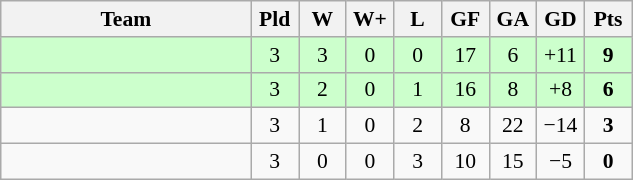<table class="wikitable" style="text-align: center; font-size:90% ">
<tr>
<th width=160>Team</th>
<th width=25>Pld</th>
<th width=25>W</th>
<th width=25>W+</th>
<th width=25>L</th>
<th width=25>GF</th>
<th width=25>GA</th>
<th width=25>GD</th>
<th width=25>Pts</th>
</tr>
<tr bgcolor="ccffcc">
<td align=left></td>
<td>3</td>
<td>3</td>
<td>0</td>
<td>0</td>
<td>17</td>
<td>6</td>
<td>+11</td>
<td><strong>9</strong></td>
</tr>
<tr bgcolor="ccffcc">
<td align=left></td>
<td>3</td>
<td>2</td>
<td>0</td>
<td>1</td>
<td>16</td>
<td>8</td>
<td>+8</td>
<td><strong>6</strong></td>
</tr>
<tr>
<td align=left></td>
<td>3</td>
<td>1</td>
<td>0</td>
<td>2</td>
<td>8</td>
<td>22</td>
<td>−14</td>
<td><strong>3</strong></td>
</tr>
<tr>
<td align=left></td>
<td>3</td>
<td>0</td>
<td>0</td>
<td>3</td>
<td>10</td>
<td>15</td>
<td>−5</td>
<td><strong>0</strong></td>
</tr>
</table>
